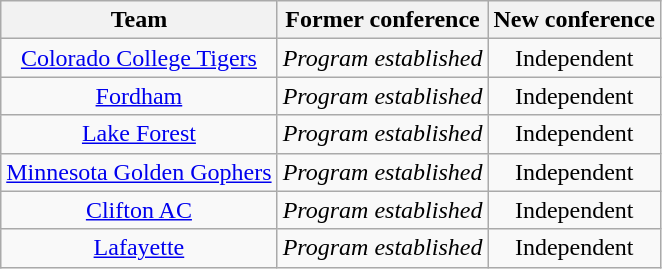<table class="wikitable">
<tr>
<th>Team</th>
<th>Former conference</th>
<th>New conference</th>
</tr>
<tr style="text-align:center;">
<td><a href='#'>Colorado College Tigers</a></td>
<td><em>Program established</em></td>
<td>Independent</td>
</tr>
<tr style="text-align:center;">
<td><a href='#'>Fordham</a></td>
<td><em>Program established</em></td>
<td>Independent</td>
</tr>
<tr style="text-align:center;">
<td><a href='#'>Lake Forest</a></td>
<td><em>Program established</em></td>
<td>Independent</td>
</tr>
<tr style="text-align:center;">
<td><a href='#'>Minnesota Golden Gophers</a></td>
<td><em>Program established</em></td>
<td>Independent</td>
</tr>
<tr style="text-align:center;">
<td><a href='#'>Clifton AC</a></td>
<td><em>Program established</em></td>
<td>Independent</td>
</tr>
<tr style="text-align:center;">
<td><a href='#'>Lafayette</a></td>
<td><em>Program established</em></td>
<td>Independent</td>
</tr>
</table>
